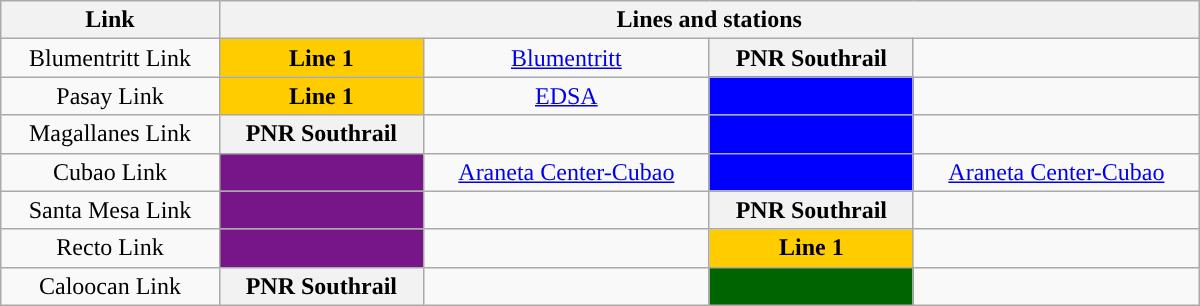<table class="wikitable" style="margin: 0 auto; text-align:center; width:50em;">
<tr>
<th>Link</th>
<th colspan="4">Lines and stations</th>
</tr>
<tr>
<td style="text-align:center;">Blumentritt Link</td>
<th style="background:#FFCC00;">Line 1</th>
<td><a href='#'>Blumentritt</a></td>
<th style="background:#">PNR Southrail</th>
<td></td>
</tr>
<tr>
<td style="text-align:center;">Pasay Link</td>
<th style="background:#FFCC00;">Line 1</th>
<td><a href='#'>EDSA</a></td>
<th style="background:#0000FF;"></th>
<td></td>
</tr>
<tr>
<td style="text-align:center;">Magallanes Link</td>
<th style="background:#">PNR Southrail</th>
<td></td>
<th style="background:#0000FF;"></th>
<td></td>
</tr>
<tr>
<td style="text-align:center;">Cubao Link</td>
<th style="background:#761688;"></th>
<td><a href='#'>Araneta Center-Cubao</a></td>
<th style="background:#0000FF;"></th>
<td><a href='#'>Araneta Center-Cubao</a></td>
</tr>
<tr>
<td style="text-align:center;">Santa Mesa Link</td>
<th style="background:#761688;"></th>
<td></td>
<th style="background:#">PNR Southrail</th>
<td></td>
</tr>
<tr>
<td style="text-align:center;">Recto Link</td>
<th style="background:#761688;"></th>
<td></td>
<th style="background:#FFCC00;">Line 1</th>
<td></td>
</tr>
<tr>
<td style="text-align:center;">Caloocan Link </td>
<th style="background:#">PNR Southrail</th>
<td></td>
<th style="background:#006400;"></th>
<td></td>
</tr>
</table>
